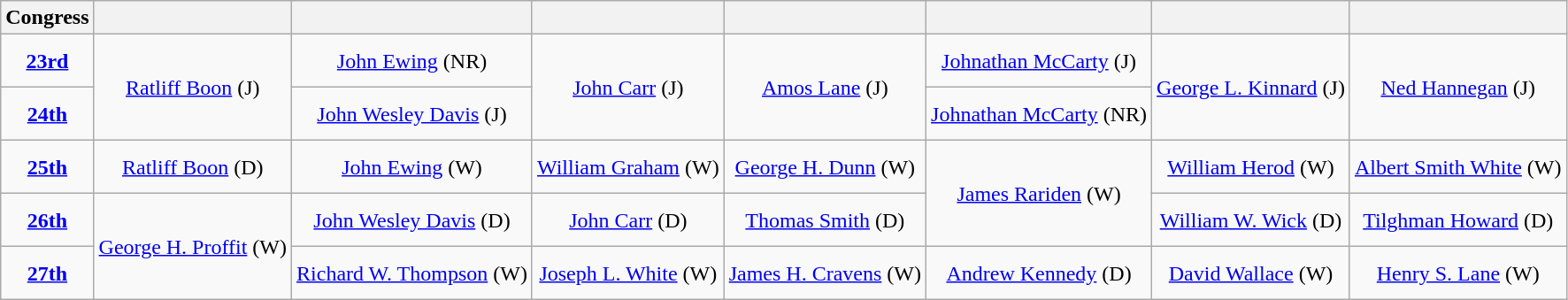<table class="wikitable" style="text-align:center;">
<tr>
<th>Congress</th>
<th></th>
<th></th>
<th></th>
<th></th>
<th></th>
<th></th>
<th></th>
</tr>
<tr style="height:2.5em">
<td><strong><a href='#'>23rd</a></strong> </td>
<td rowspan="2" ><a href='#'>Ratliff Boon</a> (J)</td>
<td><a href='#'>John Ewing</a> (NR)</td>
<td rowspan=2 ><a href='#'>John Carr</a> (J)</td>
<td rowspan=2 ><a href='#'>Amos Lane</a> (J)</td>
<td><a href='#'>Johnathan McCarty</a> (J)</td>
<td rowspan=2 ><a href='#'>George L. Kinnard</a> (J)</td>
<td rowspan=2 ><a href='#'>Ned Hannegan</a> (J)</td>
</tr>
<tr style="height:2.5em">
<td><strong><a href='#'>24th</a></strong> </td>
<td><a href='#'>John Wesley Davis</a> (J)</td>
<td><a href='#'>Johnathan McCarty</a> (NR)</td>
</tr>
<tr style="height:2.5em">
<td><strong><a href='#'>25th</a></strong> </td>
<td><a href='#'>Ratliff Boon</a> (D)</td>
<td><a href='#'>John Ewing</a> (W)</td>
<td><a href='#'>William Graham</a> (W)</td>
<td><a href='#'>George H. Dunn</a> (W)</td>
<td rowspan=2 ><a href='#'>James Rariden</a> (W)</td>
<td><a href='#'>William Herod</a> (W)</td>
<td><a href='#'>Albert Smith White</a> (W)</td>
</tr>
<tr style="height:2.5em">
<td><strong><a href='#'>26th</a></strong> </td>
<td rowspan=2 ><a href='#'>George H. Proffit</a> (W)</td>
<td><a href='#'>John Wesley Davis</a> (D)</td>
<td><a href='#'>John Carr</a> (D)</td>
<td><a href='#'>Thomas Smith</a> (D)</td>
<td><a href='#'>William W. Wick</a> (D)</td>
<td><a href='#'>Tilghman Howard</a> (D)</td>
</tr>
<tr style="height:2.5em">
<td><strong><a href='#'>27th</a></strong> </td>
<td><a href='#'>Richard W. Thompson</a> (W)</td>
<td><a href='#'>Joseph L. White</a> (W)</td>
<td><a href='#'>James H. Cravens</a> (W)</td>
<td><a href='#'>Andrew Kennedy</a> (D)</td>
<td><a href='#'>David Wallace</a> (W)</td>
<td><a href='#'>Henry S. Lane</a> (W)</td>
</tr>
</table>
